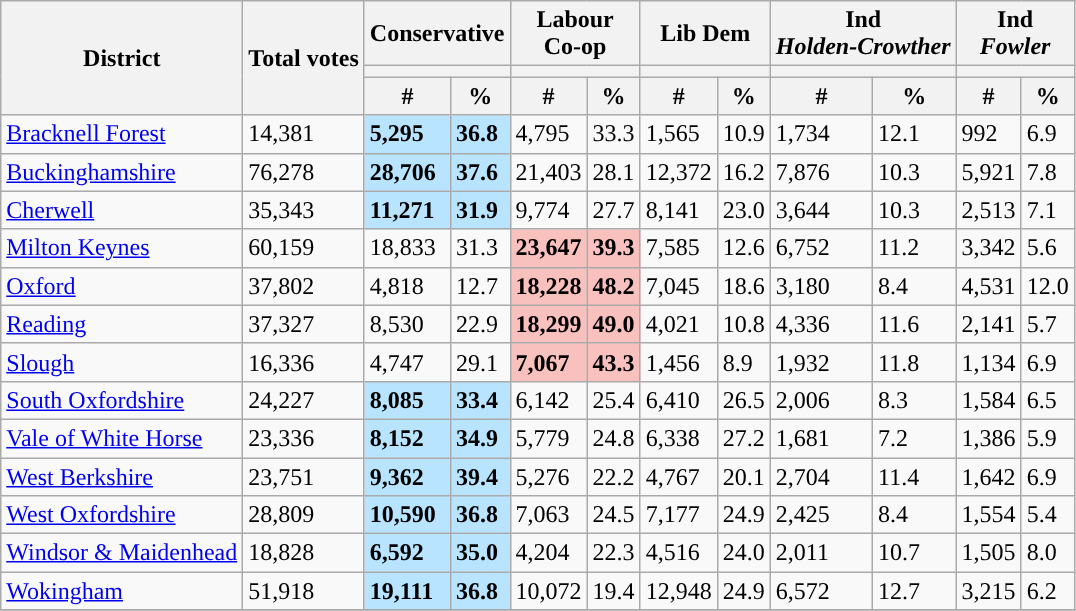<table class="wikitable sortable">
<tr>
<th rowspan=3>District</th>
<th rowspan=3>Total votes</th>
<th colspan="2">Conservative</th>
<th colspan="2">Labour<br>Co-op</th>
<th colspan="2">Lib Dem</th>
<th colspan="2">Ind<br><strong><em>Holden-Crowther</em></strong></th>
<th colspan="2">Ind<br><strong><em>Fowler</em></strong></th>
</tr>
<tr>
<th colspan="2" style="background:"></th>
<th colspan="2" style="background:"></th>
<th colspan="2" style="background:"></th>
<th colspan="2" style="background:"></th>
<th colspan="2" style="background:"></th>
</tr>
<tr>
<th>#</th>
<th>%</th>
<th>#</th>
<th>%</th>
<th>#</th>
<th>%</th>
<th>#</th>
<th>%</th>
<th>#</th>
<th>%</th>
</tr>
<tr>
<td><a href='#'>Bracknell Forest</a></td>
<td>14,381</td>
<td style="background:#B9E4FF;"><strong>5,295</strong></td>
<td style="background:#B9E4FF;"><strong>36.8</strong></td>
<td>4,795</td>
<td>33.3</td>
<td>1,565</td>
<td>10.9</td>
<td>1,734</td>
<td>12.1</td>
<td>992</td>
<td>6.9</td>
</tr>
<tr>
<td><a href='#'>Buckinghamshire</a></td>
<td>76,278</td>
<td style="background:#B9E4FF;"><strong>28,706</strong></td>
<td style="background:#B9E4FF;"><strong>37.6</strong></td>
<td>21,403</td>
<td>28.1</td>
<td>12,372</td>
<td>16.2</td>
<td>7,876</td>
<td>10.3</td>
<td>5,921</td>
<td>7.8</td>
</tr>
<tr>
<td><a href='#'>Cherwell</a></td>
<td>35,343</td>
<td style="background:#B9E4FF;"><strong>11,271</strong></td>
<td style="background:#B9E4FF;"><strong>31.9</strong></td>
<td>9,774</td>
<td>27.7</td>
<td>8,141</td>
<td>23.0</td>
<td>3,644</td>
<td>10.3</td>
<td>2,513</td>
<td>7.1</td>
</tr>
<tr>
<td><a href='#'>Milton Keynes</a></td>
<td>60,159</td>
<td>18,833</td>
<td>31.3</td>
<td style="background:#F8C1BE;"><strong>23,647</strong></td>
<td style="background:#F8C1BE;"><strong>39.3</strong></td>
<td>7,585</td>
<td>12.6</td>
<td>6,752</td>
<td>11.2</td>
<td>3,342</td>
<td>5.6</td>
</tr>
<tr>
<td><a href='#'>Oxford</a></td>
<td>37,802</td>
<td>4,818</td>
<td>12.7</td>
<td style="background:#F8C1BE;"><strong>18,228</strong></td>
<td style="background:#F8C1BE;"><strong>48.2</strong></td>
<td>7,045</td>
<td>18.6</td>
<td>3,180</td>
<td>8.4</td>
<td>4,531</td>
<td>12.0</td>
</tr>
<tr>
<td><a href='#'>Reading</a></td>
<td>37,327</td>
<td>8,530</td>
<td>22.9</td>
<td style="background:#F8C1BE;"><strong>18,299</strong></td>
<td style="background:#F8C1BE;"><strong>49.0</strong></td>
<td>4,021</td>
<td>10.8</td>
<td>4,336</td>
<td>11.6</td>
<td>2,141</td>
<td>5.7</td>
</tr>
<tr>
<td><a href='#'>Slough</a></td>
<td>16,336</td>
<td>4,747</td>
<td>29.1</td>
<td style="background:#F8C1BE;"><strong>7,067</strong></td>
<td style="background:#F8C1BE;"><strong>43.3</strong></td>
<td>1,456</td>
<td>8.9</td>
<td>1,932</td>
<td>11.8</td>
<td>1,134</td>
<td>6.9</td>
</tr>
<tr>
<td><a href='#'>South Oxfordshire</a></td>
<td>24,227</td>
<td style="background:#B9E4FF;"><strong>8,085</strong></td>
<td style="background:#B9E4FF;"><strong>33.4</strong></td>
<td>6,142</td>
<td>25.4</td>
<td>6,410</td>
<td>26.5</td>
<td>2,006</td>
<td>8.3</td>
<td>1,584</td>
<td>6.5</td>
</tr>
<tr>
<td><a href='#'>Vale of White Horse</a></td>
<td>23,336</td>
<td style="background:#B9E4FF;"><strong>8,152</strong></td>
<td style="background:#B9E4FF;"><strong>34.9</strong></td>
<td>5,779</td>
<td>24.8</td>
<td>6,338</td>
<td>27.2</td>
<td>1,681</td>
<td>7.2</td>
<td>1,386</td>
<td>5.9</td>
</tr>
<tr>
<td><a href='#'>West Berkshire</a></td>
<td>23,751</td>
<td style="background:#B9E4FF;"><strong>9,362</strong></td>
<td style="background:#B9E4FF;"><strong>39.4</strong></td>
<td>5,276</td>
<td>22.2</td>
<td>4,767</td>
<td>20.1</td>
<td>2,704</td>
<td>11.4</td>
<td>1,642</td>
<td>6.9</td>
</tr>
<tr>
<td><a href='#'>West Oxfordshire</a></td>
<td>28,809</td>
<td style="background:#B9E4FF;"><strong>10,590</strong></td>
<td style="background:#B9E4FF;"><strong>36.8</strong></td>
<td>7,063</td>
<td>24.5</td>
<td>7,177</td>
<td>24.9</td>
<td>2,425</td>
<td>8.4</td>
<td>1,554</td>
<td>5.4</td>
</tr>
<tr>
<td><a href='#'>Windsor & Maidenhead</a></td>
<td>18,828</td>
<td style="background:#B9E4FF;"><strong>6,592</strong></td>
<td style="background:#B9E4FF;"><strong>35.0</strong></td>
<td>4,204</td>
<td>22.3</td>
<td>4,516</td>
<td>24.0</td>
<td>2,011</td>
<td>10.7</td>
<td>1,505</td>
<td>8.0</td>
</tr>
<tr>
<td><a href='#'>Wokingham</a></td>
<td>51,918</td>
<td style="background:#B9E4FF;"><strong>19,111</strong></td>
<td style="background:#B9E4FF;"><strong>36.8</strong></td>
<td>10,072</td>
<td>19.4</td>
<td>12,948</td>
<td>24.9</td>
<td>6,572</td>
<td>12.7</td>
<td>3,215</td>
<td>6.2</td>
</tr>
<tr>
</tr>
</table>
